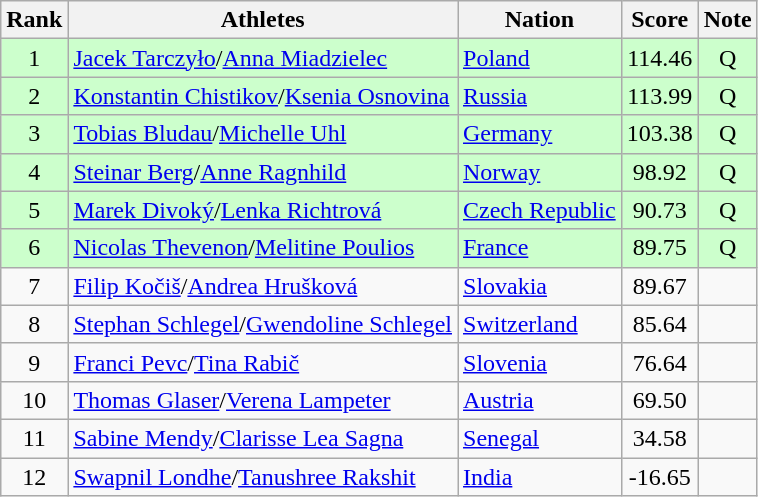<table class="wikitable sortable" style="text-align:center">
<tr>
<th>Rank</th>
<th>Athletes</th>
<th>Nation</th>
<th>Score</th>
<th>Note</th>
</tr>
<tr bgcolor=ccffcc>
<td>1</td>
<td align=left><a href='#'>Jacek Tarczyło</a>/<a href='#'>Anna Miadzielec</a></td>
<td align=left> <a href='#'>Poland</a></td>
<td>114.46</td>
<td>Q</td>
</tr>
<tr bgcolor=ccffcc>
<td>2</td>
<td align=left><a href='#'>Konstantin Chistikov</a>/<a href='#'>Ksenia Osnovina</a></td>
<td align=left> <a href='#'>Russia</a></td>
<td>113.99</td>
<td>Q</td>
</tr>
<tr bgcolor=ccffcc>
<td>3</td>
<td align=left><a href='#'>Tobias Bludau</a>/<a href='#'>Michelle Uhl</a></td>
<td align=left> <a href='#'>Germany</a></td>
<td>103.38</td>
<td>Q</td>
</tr>
<tr bgcolor=ccffcc>
<td>4</td>
<td align=left><a href='#'>Steinar Berg</a>/<a href='#'>Anne Ragnhild</a></td>
<td align=left> <a href='#'>Norway</a></td>
<td>98.92</td>
<td>Q</td>
</tr>
<tr bgcolor=ccffcc>
<td>5</td>
<td align=left><a href='#'>Marek Divoký</a>/<a href='#'>Lenka Richtrová</a></td>
<td align=left> <a href='#'>Czech Republic</a></td>
<td>90.73</td>
<td>Q</td>
</tr>
<tr bgcolor=ccffcc>
<td>6</td>
<td align=left><a href='#'>Nicolas Thevenon</a>/<a href='#'>Melitine Poulios</a></td>
<td align=left> <a href='#'>France</a></td>
<td>89.75</td>
<td>Q</td>
</tr>
<tr>
<td>7</td>
<td align=left><a href='#'>Filip Kočiš</a>/<a href='#'>Andrea Hrušková</a></td>
<td align=left> <a href='#'>Slovakia</a></td>
<td>89.67</td>
<td></td>
</tr>
<tr>
<td>8</td>
<td align=left><a href='#'>Stephan Schlegel</a>/<a href='#'>Gwendoline Schlegel</a></td>
<td align=left> <a href='#'>Switzerland</a></td>
<td>85.64</td>
<td></td>
</tr>
<tr>
<td>9</td>
<td align=left><a href='#'>Franci Pevc</a>/<a href='#'>Tina Rabič</a></td>
<td align=left> <a href='#'>Slovenia</a></td>
<td>76.64</td>
<td></td>
</tr>
<tr>
<td>10</td>
<td align=left><a href='#'>Thomas Glaser</a>/<a href='#'>Verena Lampeter</a></td>
<td align=left> <a href='#'>Austria</a></td>
<td>69.50</td>
<td></td>
</tr>
<tr>
<td>11</td>
<td align=left><a href='#'>Sabine Mendy</a>/<a href='#'>Clarisse Lea Sagna</a></td>
<td align=left> <a href='#'>Senegal</a></td>
<td>34.58</td>
<td></td>
</tr>
<tr>
<td>12</td>
<td align=left><a href='#'>Swapnil Londhe</a>/<a href='#'>Tanushree Rakshit</a></td>
<td align=left> <a href='#'>India</a></td>
<td>-16.65</td>
<td></td>
</tr>
</table>
